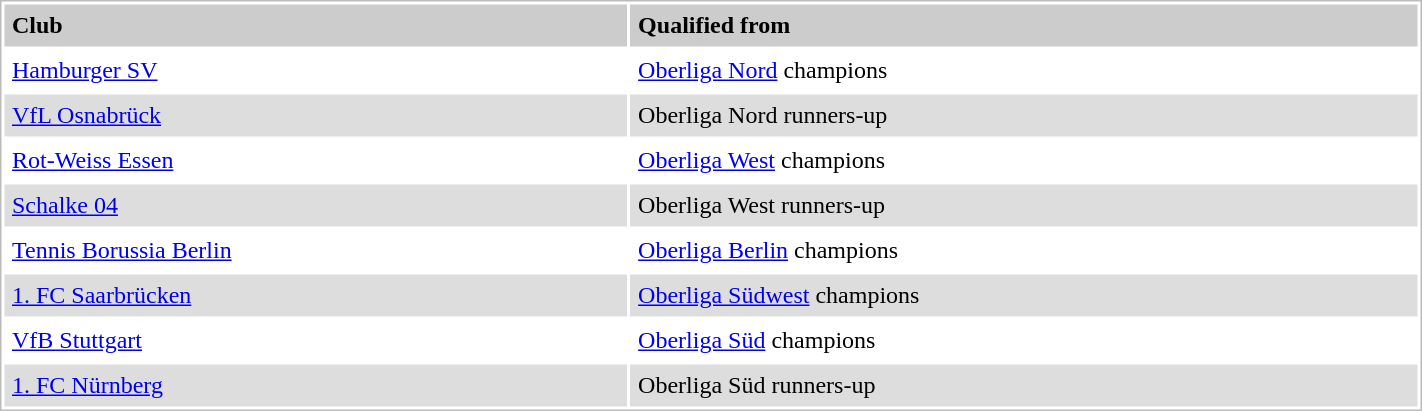<table style="border:1px solid #bbb;background:#fff;" cellpadding="5" cellspacing="2" width="75%">
<tr style="background:#ccc;font-weight:bold">
<td>Club</td>
<td>Qualified from</td>
</tr>
<tr>
<td><a href='#'>Hamburger SV</a></td>
<td><a href='#'>Oberliga Nord</a> champions</td>
</tr>
<tr style="background:#ddd">
<td><a href='#'>VfL Osnabrück</a></td>
<td>Oberliga Nord runners-up</td>
</tr>
<tr>
<td><a href='#'>Rot-Weiss Essen</a></td>
<td><a href='#'>Oberliga West</a> champions</td>
</tr>
<tr style="background:#ddd">
<td><a href='#'>Schalke 04</a></td>
<td>Oberliga West runners-up</td>
</tr>
<tr>
<td><a href='#'>Tennis Borussia Berlin</a></td>
<td><a href='#'>Oberliga Berlin</a> champions</td>
</tr>
<tr style="background:#ddd">
<td><a href='#'>1. FC Saarbrücken</a></td>
<td><a href='#'>Oberliga Südwest</a> champions</td>
</tr>
<tr>
<td><a href='#'>VfB Stuttgart</a></td>
<td><a href='#'>Oberliga Süd</a> champions</td>
</tr>
<tr style="background:#ddd">
<td><a href='#'>1. FC Nürnberg</a></td>
<td>Oberliga Süd runners-up</td>
</tr>
</table>
